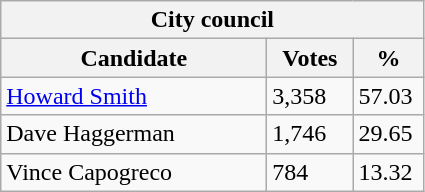<table class="wikitable">
<tr>
<th colspan="3">City council</th>
</tr>
<tr>
<th style="width: 170px">Candidate</th>
<th style="width: 50px">Votes</th>
<th style="width: 40px">%</th>
</tr>
<tr>
<td><a href='#'>Howard Smith</a></td>
<td>3,358</td>
<td>57.03</td>
</tr>
<tr>
<td>Dave Haggerman</td>
<td>1,746</td>
<td>29.65</td>
</tr>
<tr>
<td>Vince Capogreco</td>
<td>784</td>
<td>13.32</td>
</tr>
</table>
